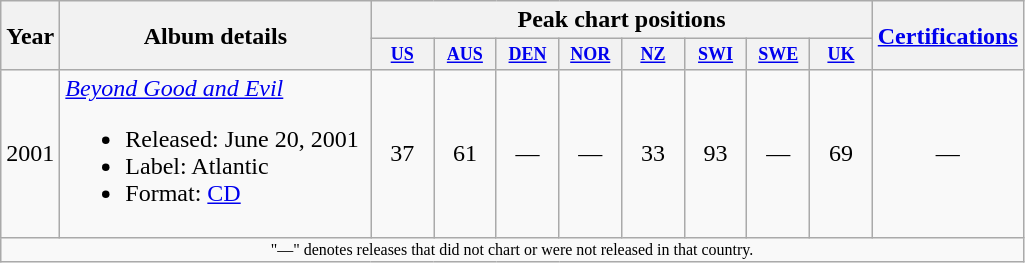<table class="wikitable">
<tr>
<th rowspan="2">Year</th>
<th width="200" rowspan="2">Album details</th>
<th colspan="8">Peak chart positions</th>
<th rowspan="2"><a href='#'>Certifications</a></th>
</tr>
<tr>
<th style="width:3em;font-size:75%"><a href='#'>US</a></th>
<th style="width:3em;font-size:75%"><a href='#'>AUS</a></th>
<th style="width:3em;font-size:75%"><a href='#'>DEN</a></th>
<th style="width:3em;font-size:75%"><a href='#'>NOR</a></th>
<th style="width:3em;font-size:75%"><a href='#'>NZ</a></th>
<th style="width:3em;font-size:75%"><a href='#'>SWI</a></th>
<th style="width:3em;font-size:75%"><a href='#'>SWE</a></th>
<th style="width:3em;font-size:75%"><a href='#'>UK</a></th>
</tr>
<tr>
<td>2001</td>
<td><em><a href='#'>Beyond Good and Evil</a></em><br><ul><li>Released: June 20, 2001</li><li>Label: Atlantic</li><li>Format: <a href='#'>CD</a></li></ul></td>
<td align="center">37</td>
<td align="center">61</td>
<td align="center">—</td>
<td align="center">—</td>
<td align="center">33</td>
<td align="center">93</td>
<td align="center">—</td>
<td align="center">69</td>
<td align="center">—</td>
</tr>
<tr>
<td align="center" colspan="15" style="font-size: 8pt">"—" denotes releases that did not chart or were not released in that country.</td>
</tr>
</table>
